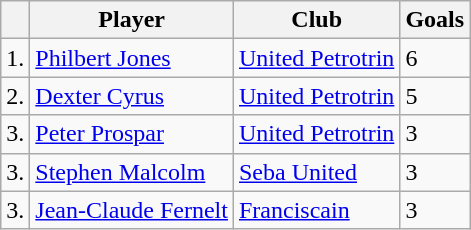<table class="wikitable">
<tr>
<th></th>
<th>Player</th>
<th>Club</th>
<th>Goals</th>
</tr>
<tr>
<td>1.</td>
<td> <a href='#'>Philbert Jones</a></td>
<td><a href='#'>United Petrotrin</a></td>
<td>6</td>
</tr>
<tr>
<td>2.</td>
<td> <a href='#'>Dexter Cyrus</a></td>
<td><a href='#'>United Petrotrin</a></td>
<td>5</td>
</tr>
<tr>
<td>3.</td>
<td> <a href='#'>Peter Prospar</a></td>
<td><a href='#'>United Petrotrin</a></td>
<td>3</td>
</tr>
<tr>
<td>3.</td>
<td> <a href='#'>Stephen Malcolm</a></td>
<td><a href='#'>Seba United</a></td>
<td>3</td>
</tr>
<tr>
<td>3.</td>
<td> <a href='#'>Jean-Claude Fernelt</a></td>
<td><a href='#'>Franciscain</a></td>
<td>3</td>
</tr>
</table>
